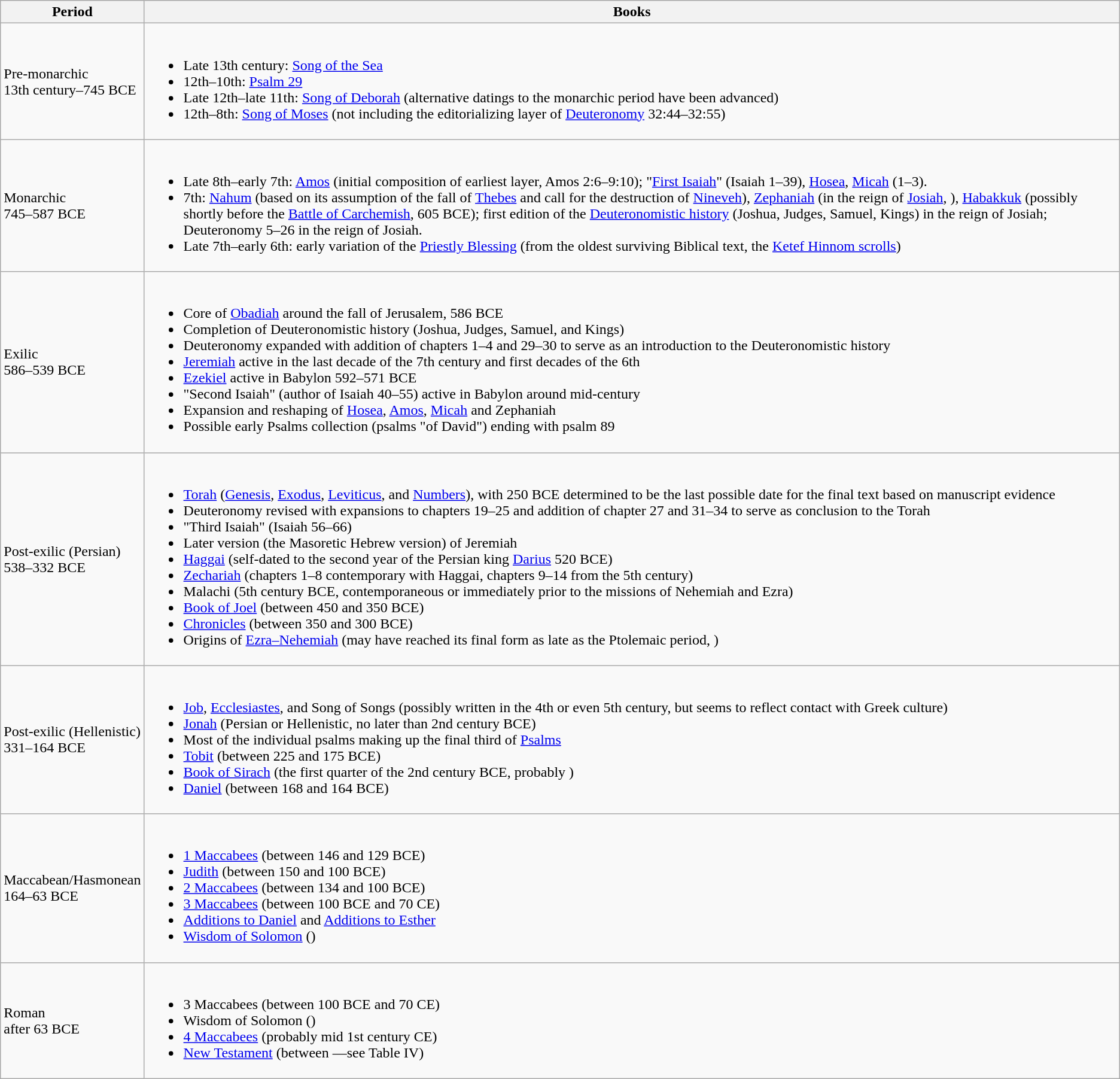<table class="wikitable">
<tr>
<th>Period</th>
<th>Books</th>
</tr>
<tr>
<td>Pre-monarchic<br>13th century–745 BCE</td>
<td><br><ul><li>Late 13th century: <a href='#'>Song of the Sea</a></li><li>12th–10th: <a href='#'>Psalm 29</a></li><li>Late 12th–late 11th: <a href='#'>Song of Deborah</a> (alternative datings to the monarchic period have been advanced)</li><li>12th–8th: <a href='#'>Song of Moses</a> (not including the editorializing layer of <a href='#'>Deuteronomy</a> 32:44–32:55)</li></ul></td>
</tr>
<tr>
<td>Monarchic<br>745–587 BCE</td>
<td><br><ul><li>Late 8th–early 7th: <a href='#'>Amos</a> (initial composition of earliest layer, Amos 2:6–9:10); "<a href='#'>First Isaiah</a>" (Isaiah 1–39), <a href='#'>Hosea</a>, <a href='#'>Micah</a> (1–3).</li><li>7th: <a href='#'>Nahum</a> (based on its assumption of the fall of <a href='#'>Thebes</a> and call for the destruction of <a href='#'>Nineveh</a>), <a href='#'>Zephaniah</a> (in the reign of <a href='#'>Josiah</a>, ), <a href='#'>Habakkuk</a> (possibly shortly before the <a href='#'>Battle of Carchemish</a>, 605 BCE); first edition of the <a href='#'>Deuteronomistic history</a> (Joshua, Judges, Samuel, Kings) in the reign of Josiah; Deuteronomy 5–26 in the reign of Josiah.</li><li>Late 7th–early 6th: early variation of the <a href='#'>Priestly Blessing</a> (from the oldest surviving Biblical text, the <a href='#'>Ketef Hinnom scrolls</a>)</li></ul></td>
</tr>
<tr>
<td>Exilic<br>586–539 BCE</td>
<td><br><ul><li>Core of <a href='#'>Obadiah</a> around the fall of Jerusalem, 586 BCE</li><li>Completion of Deuteronomistic history (Joshua, Judges, Samuel, and Kings)</li><li>Deuteronomy expanded with addition of chapters 1–4 and 29–30 to serve as an introduction to the Deuteronomistic history</li><li><a href='#'>Jeremiah</a> active in the last decade of the 7th century and first decades of the 6th</li><li><a href='#'>Ezekiel</a> active in Babylon 592–571 BCE</li><li>"Second Isaiah" (author of Isaiah 40–55) active in Babylon around mid-century</li><li>Expansion and reshaping of <a href='#'>Hosea</a>, <a href='#'>Amos</a>, <a href='#'>Micah</a> and Zephaniah</li><li>Possible early Psalms collection (psalms "of David") ending with psalm 89</li></ul></td>
</tr>
<tr>
<td>Post-exilic (Persian)<br>538–332 BCE</td>
<td><br><ul><li><a href='#'>Torah</a> (<a href='#'>Genesis</a>, <a href='#'>Exodus</a>, <a href='#'>Leviticus</a>, and <a href='#'>Numbers</a>), with 250 BCE determined to be the last possible date for the final text based on manuscript evidence</li><li>Deuteronomy revised with expansions to chapters 19–25 and addition of chapter 27 and 31–34 to serve as conclusion to the Torah</li><li>"Third Isaiah" (Isaiah 56–66)</li><li>Later version (the Masoretic Hebrew version) of Jeremiah</li><li><a href='#'>Haggai</a> (self-dated to the second year of the Persian king <a href='#'>Darius</a> 520 BCE)</li><li><a href='#'>Zechariah</a> (chapters 1–8 contemporary with Haggai, chapters 9–14 from the 5th century)</li><li>Malachi (5th century BCE, contemporaneous or immediately prior to the missions of Nehemiah and Ezra)</li><li><a href='#'>Book of Joel</a> (between 450 and 350 BCE)</li><li><a href='#'>Chronicles</a> (between 350 and 300 BCE)</li><li>Origins of <a href='#'>Ezra–Nehemiah</a> (may have reached its final form as late as the Ptolemaic period, )</li></ul></td>
</tr>
<tr>
<td>Post-exilic (Hellenistic)<br>331–164 BCE</td>
<td><br><ul><li><a href='#'>Job</a>, <a href='#'>Ecclesiastes</a>, and Song of Songs (possibly written in the 4th or even 5th century, but seems to reflect contact with Greek culture)</li><li><a href='#'>Jonah</a> (Persian or Hellenistic, no later than 2nd century BCE)</li><li>Most of the individual psalms making up the final third of <a href='#'>Psalms</a></li><li><a href='#'>Tobit</a> (between 225 and 175 BCE)</li><li><a href='#'>Book of Sirach</a> (the first quarter of the 2nd century BCE, probably )</li><li><a href='#'>Daniel</a> (between 168 and 164 BCE)</li></ul></td>
</tr>
<tr>
<td>Maccabean/Hasmonean<br>164–63 BCE</td>
<td><br><ul><li><a href='#'>1 Maccabees</a> (between 146 and 129 BCE)</li><li><a href='#'>Judith</a> (between 150 and 100 BCE)</li><li><a href='#'>2 Maccabees</a> (between 134 and 100 BCE)</li><li><a href='#'>3 Maccabees</a> (between 100 BCE and 70 CE)</li><li><a href='#'>Additions to Daniel</a> and <a href='#'>Additions to Esther</a></li><li><a href='#'>Wisdom of Solomon</a> ()</li></ul></td>
</tr>
<tr>
<td>Roman<br>after 63 BCE</td>
<td><br><ul><li>3 Maccabees (between 100 BCE and 70 CE)</li><li>Wisdom of Solomon ()</li><li><a href='#'>4 Maccabees</a> (probably mid 1st century CE)</li><li><a href='#'>New Testament</a> (between —see Table IV)</li></ul></td>
</tr>
</table>
